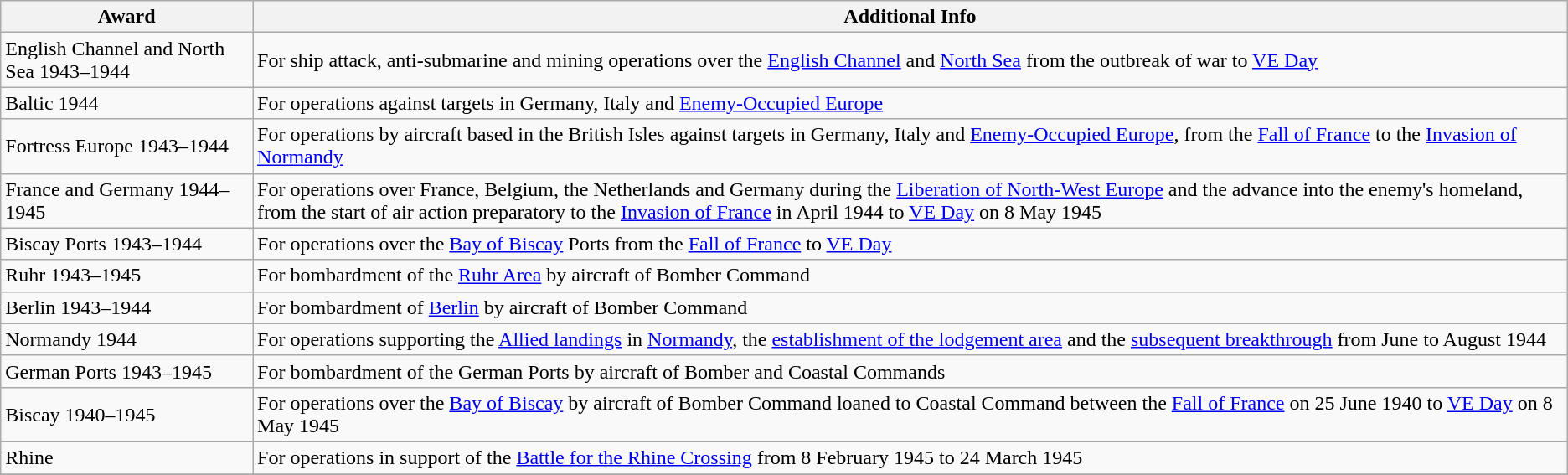<table class="wikitable">
<tr>
<th>Award</th>
<th>Additional Info</th>
</tr>
<tr>
<td>English Channel and North Sea 1943–1944</td>
<td>For ship attack, anti-submarine and mining operations over the <a href='#'>English Channel</a> and <a href='#'>North Sea</a> from the outbreak of war to <a href='#'>VE Day</a></td>
</tr>
<tr>
<td>Baltic 1944</td>
<td>For operations against targets in Germany, Italy and <a href='#'>Enemy-Occupied Europe</a></td>
</tr>
<tr>
<td>Fortress Europe 1943–1944</td>
<td>For operations by aircraft based in the British Isles against targets in Germany, Italy and <a href='#'>Enemy-Occupied Europe</a>, from the <a href='#'>Fall of France</a> to the <a href='#'>Invasion of Normandy</a></td>
</tr>
<tr>
<td>France and Germany 1944–1945</td>
<td>For operations over France, Belgium, the Netherlands and Germany during the <a href='#'>Liberation of North-West Europe</a> and the advance into the enemy's homeland, from the start of air action preparatory to the <a href='#'>Invasion of France</a> in April 1944 to <a href='#'>VE Day</a> on 8 May 1945</td>
</tr>
<tr>
<td>Biscay Ports 1943–1944</td>
<td>For operations over the <a href='#'>Bay of Biscay</a> Ports from the <a href='#'>Fall of France</a> to <a href='#'>VE Day</a></td>
</tr>
<tr>
<td>Ruhr 1943–1945</td>
<td>For bombardment of the <a href='#'>Ruhr Area</a> by aircraft of Bomber Command</td>
</tr>
<tr>
<td>Berlin 1943–1944</td>
<td>For bombardment of <a href='#'>Berlin</a> by aircraft of Bomber Command</td>
</tr>
<tr>
<td>Normandy 1944</td>
<td>For operations supporting the <a href='#'>Allied landings</a> in <a href='#'>Normandy</a>, the <a href='#'>establishment of the lodgement area</a> and the <a href='#'>subsequent breakthrough</a> from June to August 1944</td>
</tr>
<tr>
<td>German Ports 1943–1945</td>
<td>For bombardment of the German Ports by aircraft of Bomber and Coastal Commands</td>
</tr>
<tr>
<td>Biscay 1940–1945</td>
<td>For operations over the <a href='#'>Bay of Biscay</a> by aircraft of Bomber Command loaned to Coastal Command between the <a href='#'>Fall of France</a> on 25 June 1940 to <a href='#'>VE Day</a>  on 8 May 1945</td>
</tr>
<tr>
<td>Rhine</td>
<td>For operations in support of the <a href='#'>Battle for the Rhine Crossing</a> from 8 February 1945 to 24 March 1945</td>
</tr>
<tr>
</tr>
</table>
